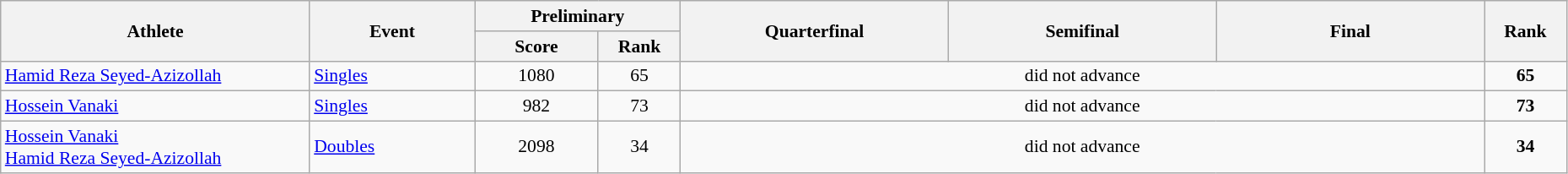<table class="wikitable" width="98%" style="text-align:center; font-size:90%">
<tr>
<th rowspan="2" width="15%">Athlete</th>
<th rowspan="2" width="8%">Event</th>
<th colspan="2" width="10%">Preliminary</th>
<th rowspan="2" width="13%">Quarterfinal</th>
<th rowspan="2" width="13%">Semifinal</th>
<th rowspan="2" width="13%">Final</th>
<th rowspan="2" width="4%">Rank</th>
</tr>
<tr>
<th width="6%">Score</th>
<th>Rank</th>
</tr>
<tr>
<td align="left"><a href='#'>Hamid Reza Seyed-Azizollah</a></td>
<td align="left"><a href='#'>Singles</a></td>
<td>1080</td>
<td>65</td>
<td colspan=3>did not advance</td>
<td align=center><strong>65</strong></td>
</tr>
<tr>
<td align="left"><a href='#'>Hossein Vanaki</a></td>
<td align="left"><a href='#'>Singles</a></td>
<td>982</td>
<td>73</td>
<td colspan=3>did not advance</td>
<td align=center><strong>73</strong></td>
</tr>
<tr>
<td align="left"><a href='#'>Hossein Vanaki</a><br><a href='#'>Hamid Reza Seyed-Azizollah</a></td>
<td align="left"><a href='#'>Doubles</a></td>
<td>2098</td>
<td>34</td>
<td colspan=3>did not advance</td>
<td align=center><strong>34</strong></td>
</tr>
</table>
